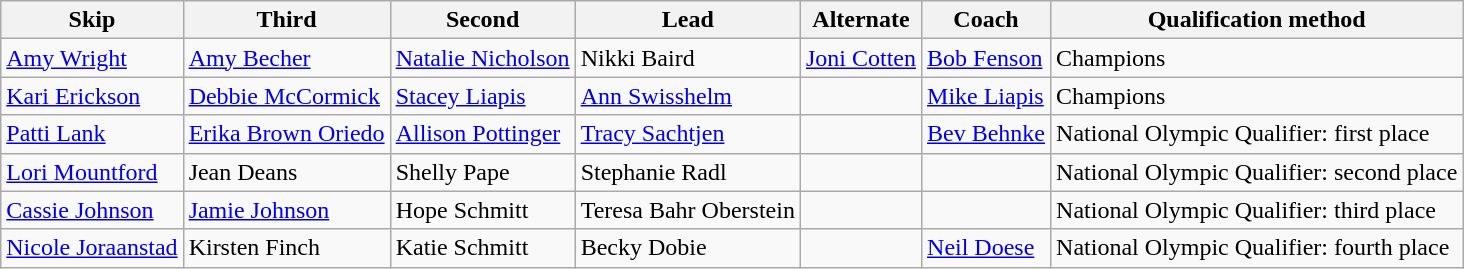<table class="wikitable">
<tr>
<th>Skip</th>
<th>Third</th>
<th>Second</th>
<th>Lead</th>
<th>Alternate</th>
<th>Coach</th>
<th>Qualification method</th>
</tr>
<tr>
<td><a href='#'>Amy Wright</a></td>
<td><a href='#'>Amy Becher</a></td>
<td><a href='#'>Natalie Nicholson</a></td>
<td>Nikki Baird</td>
<td><a href='#'>Joni Cotten</a></td>
<td><a href='#'>Bob Fenson</a></td>
<td> Champions</td>
</tr>
<tr>
<td><a href='#'>Kari Erickson</a></td>
<td><a href='#'>Debbie McCormick</a></td>
<td><a href='#'>Stacey Liapis</a></td>
<td><a href='#'>Ann Swisshelm</a></td>
<td></td>
<td><a href='#'>Mike Liapis</a></td>
<td> Champions</td>
</tr>
<tr>
<td><a href='#'>Patti Lank</a></td>
<td><a href='#'>Erika Brown Oriedo</a></td>
<td><a href='#'>Allison Pottinger</a></td>
<td><a href='#'>Tracy Sachtjen</a></td>
<td></td>
<td><a href='#'>Bev Behnke</a></td>
<td>National Olympic Qualifier: first place</td>
</tr>
<tr>
<td><a href='#'>Lori Mountford</a></td>
<td>Jean Deans</td>
<td>Shelly Pape</td>
<td>Stephanie Radl</td>
<td></td>
<td></td>
<td>National Olympic Qualifier: second place</td>
</tr>
<tr>
<td><a href='#'>Cassie Johnson</a></td>
<td><a href='#'>Jamie Johnson</a></td>
<td>Hope Schmitt</td>
<td>Teresa Bahr Oberstein</td>
<td></td>
<td></td>
<td>National Olympic Qualifier: third place</td>
</tr>
<tr>
<td><a href='#'>Nicole Joraanstad</a></td>
<td>Kirsten Finch</td>
<td>Katie Schmitt</td>
<td>Becky Dobie</td>
<td></td>
<td><a href='#'>Neil Doese</a></td>
<td>National Olympic Qualifier: fourth place</td>
</tr>
</table>
